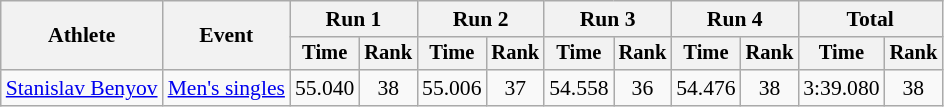<table class="wikitable" style="font-size:90%">
<tr>
<th rowspan="2">Athlete</th>
<th rowspan="2">Event</th>
<th colspan=2>Run 1</th>
<th colspan=2>Run 2</th>
<th colspan=2>Run 3</th>
<th colspan=2>Run 4</th>
<th colspan=2>Total</th>
</tr>
<tr style="font-size:95%">
<th>Time</th>
<th>Rank</th>
<th>Time</th>
<th>Rank</th>
<th>Time</th>
<th>Rank</th>
<th>Time</th>
<th>Rank</th>
<th>Time</th>
<th>Rank</th>
</tr>
<tr align=center>
<td align=left><a href='#'>Stanislav Benyov</a></td>
<td align=left><a href='#'>Men's singles</a></td>
<td>55.040</td>
<td>38</td>
<td>55.006</td>
<td>37</td>
<td>54.558</td>
<td>36</td>
<td>54.476</td>
<td>38</td>
<td>3:39.080</td>
<td>38</td>
</tr>
</table>
